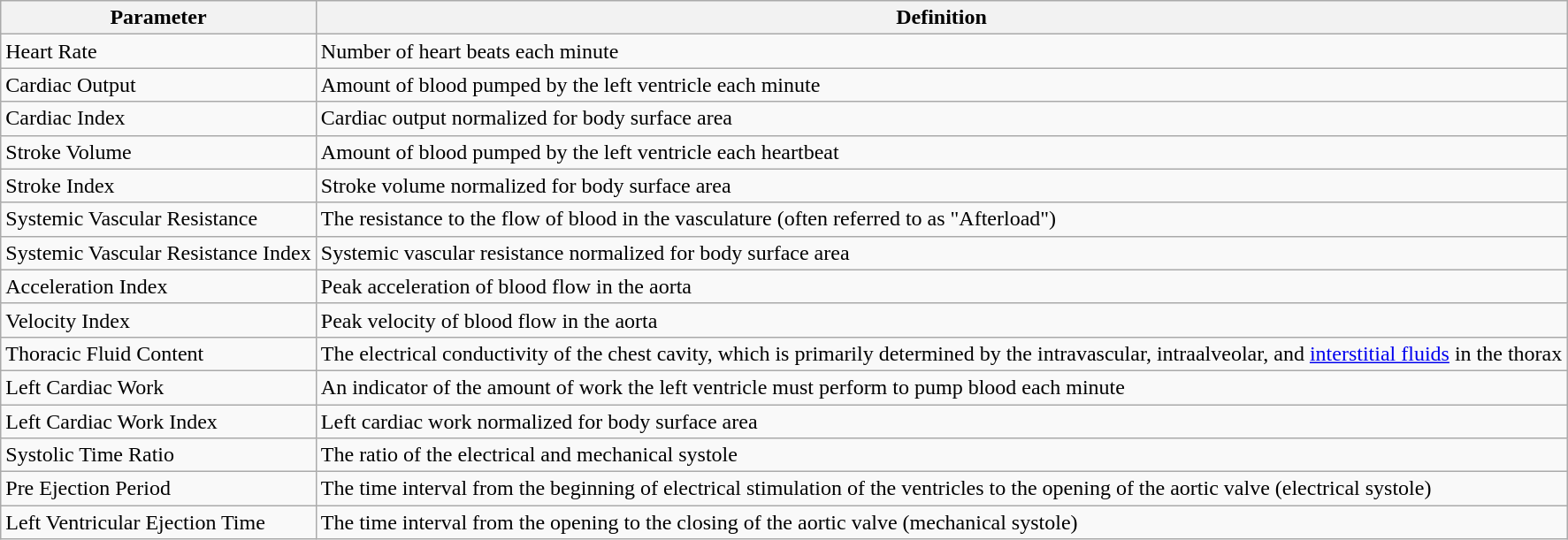<table class="wikitable">
<tr>
<th>Parameter</th>
<th>Definition</th>
</tr>
<tr>
<td>Heart Rate</td>
<td>Number of heart beats each minute</td>
</tr>
<tr>
<td>Cardiac Output</td>
<td>Amount of blood pumped by the left ventricle each minute</td>
</tr>
<tr>
<td>Cardiac Index</td>
<td>Cardiac output normalized for body surface area</td>
</tr>
<tr>
<td>Stroke Volume</td>
<td>Amount of blood pumped by the left ventricle each heartbeat</td>
</tr>
<tr>
<td>Stroke Index</td>
<td>Stroke volume normalized for body surface area</td>
</tr>
<tr>
<td>Systemic Vascular Resistance</td>
<td>The resistance to the flow of blood in the vasculature (often referred to as "Afterload")</td>
</tr>
<tr>
<td>Systemic Vascular Resistance Index</td>
<td>Systemic vascular resistance normalized for body surface area</td>
</tr>
<tr>
<td>Acceleration Index</td>
<td>Peak acceleration of blood flow in the aorta</td>
</tr>
<tr>
<td>Velocity Index</td>
<td>Peak velocity of blood flow in the aorta</td>
</tr>
<tr>
<td>Thoracic Fluid Content</td>
<td>The electrical conductivity of the chest cavity, which is primarily determined by the intravascular, intraalveolar, and <a href='#'>interstitial fluids</a> in the thorax</td>
</tr>
<tr>
<td>Left Cardiac Work</td>
<td>An indicator of the amount of work the left ventricle must perform to pump blood each minute</td>
</tr>
<tr>
<td>Left Cardiac Work Index</td>
<td>Left cardiac work normalized for body surface area</td>
</tr>
<tr>
<td>Systolic Time Ratio</td>
<td>The ratio of the electrical and mechanical systole</td>
</tr>
<tr>
<td>Pre Ejection Period</td>
<td>The time interval from the beginning of electrical stimulation of the ventricles to the opening of the aortic valve (electrical systole)</td>
</tr>
<tr>
<td>Left Ventricular Ejection Time</td>
<td>The time interval from the opening to the closing of the aortic valve (mechanical systole)</td>
</tr>
</table>
